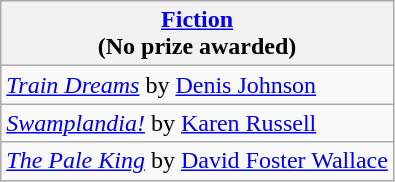<table class="wikitable" style="float:left; float:none;">
<tr>
<th><a href='#'>Fiction</a><br>(No prize awarded)</th>
</tr>
<tr>
<td><em><a href='#'>Train Dreams</a></em> by <a href='#'>Denis Johnson</a></td>
</tr>
<tr>
<td><em><a href='#'>Swamplandia!</a></em> by <a href='#'>Karen Russell</a></td>
</tr>
<tr>
<td><em><a href='#'>The Pale King</a></em> by <a href='#'>David Foster Wallace</a></td>
</tr>
</table>
